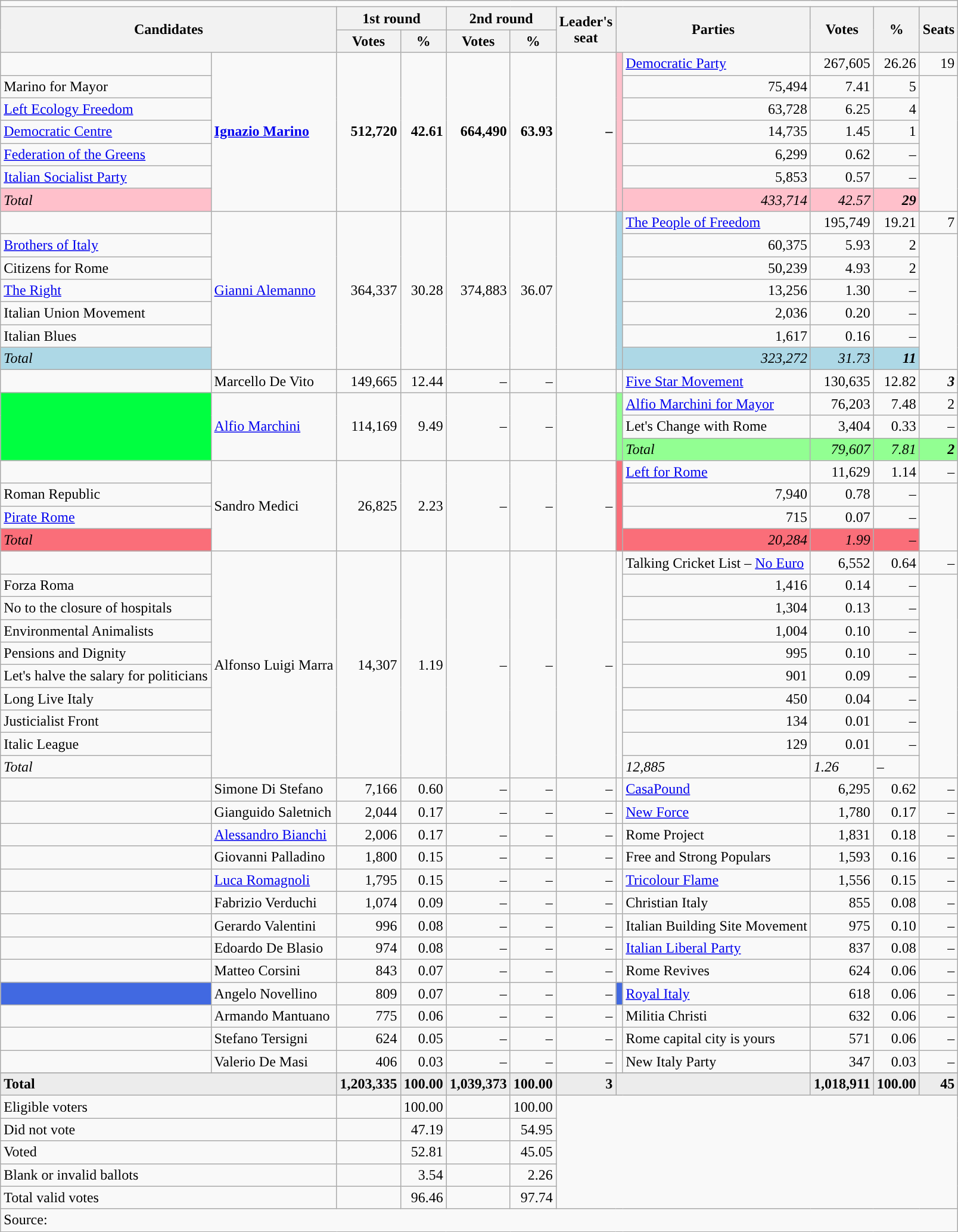<table class="wikitable" style="text-align:left">
<tr>
<td colspan="12"></td>
</tr>
<tr>
<th rowspan=2 colspan="2">Candidates</th>
<th colspan=2>1st round</th>
<th colspan=2>2nd round</th>
<th rowspan=2>Leader's<br>seat</th>
<th rowspan=2 colspan=2>Parties</th>
<th rowspan=2>Votes</th>
<th rowspan=2>%</th>
<th rowspan=2>Seats</th>
</tr>
<tr>
<th>Votes</th>
<th>%</th>
<th>Votes</th>
<th>%</th>
</tr>
<tr>
<td></td>
<td rowspan=7><strong><a href='#'>Ignazio Marino</a></strong></td>
<td rowspan=7 align=right><strong>512,720</strong></td>
<td rowspan=7 align=right><strong>42.61</strong></td>
<td rowspan=7 align=right><strong>664,490</strong></td>
<td rowspan=7 align=right><strong>63.93</strong></td>
<td rowspan=7 align=right><strong>–</strong></td>
<td rowspan=7 bgcolor=pink></td>
<td><a href='#'>Democratic Party</a></td>
<td align=right>267,605</td>
<td align=right>26.26</td>
<td align=right>19</td>
</tr>
<tr>
<td>Marino for Mayor</td>
<td align=right>75,494</td>
<td align=right>7.41</td>
<td align=right>5</td>
</tr>
<tr>
<td><a href='#'>Left Ecology Freedom</a></td>
<td align=right>63,728</td>
<td align=right>6.25</td>
<td align=right>4</td>
</tr>
<tr>
<td><a href='#'>Democratic Centre</a></td>
<td align=right>14,735</td>
<td align=right>1.45</td>
<td align=right>1</td>
</tr>
<tr>
<td><a href='#'>Federation of the Greens</a></td>
<td align=right>6,299</td>
<td align=right>0.62</td>
<td align=right>–</td>
</tr>
<tr>
<td><a href='#'>Italian Socialist Party</a></td>
<td align=right>5,853</td>
<td align=right>0.57</td>
<td align=right>–</td>
</tr>
<tr>
<td bgcolor=pink><em>Total</em></td>
<td bgcolor=pink align=right><em>433,714</em></td>
<td bgcolor=pink align=right><em>42.57</em></td>
<td bgcolor=pink align=right><strong><em>29</em></strong></td>
</tr>
<tr>
<td></td>
<td rowspan=7><a href='#'>Gianni Alemanno</a></td>
<td rowspan=7 align=right>364,337</td>
<td rowspan=7 align=right>30.28</td>
<td rowspan=7 align=right>374,883</td>
<td rowspan=7 align=right>36.07</td>
<td rowspan=7 align=right></td>
<td rowspan=7 bgcolor=lightblue></td>
<td><a href='#'>The People of Freedom</a></td>
<td align=right>195,749</td>
<td align=right>19.21</td>
<td align=right>7</td>
</tr>
<tr>
<td><a href='#'>Brothers of Italy</a></td>
<td align=right>60,375</td>
<td align=right>5.93</td>
<td align=right>2</td>
</tr>
<tr>
<td>Citizens for Rome</td>
<td align=right>50,239</td>
<td align=right>4.93</td>
<td align=right>2</td>
</tr>
<tr>
<td><a href='#'>The Right</a></td>
<td align=right>13,256</td>
<td align=right>1.30</td>
<td align=right>–</td>
</tr>
<tr>
<td>Italian Union Movement</td>
<td align=right>2,036</td>
<td align=right>0.20</td>
<td align=right>–</td>
</tr>
<tr>
<td>Italian Blues</td>
<td align=right>1,617</td>
<td align=right>0.16</td>
<td align=right>–</td>
</tr>
<tr>
<td bgcolor=lightblue><em>Total</em></td>
<td bgcolor=lightblue align=right><em>323,272</em></td>
<td bgcolor=lightblue align=right><em>31.73</em></td>
<td bgcolor=lightblue align=right><strong><em>11</em></strong></td>
</tr>
<tr>
<td></td>
<td>Marcello De Vito</td>
<td align=right>149,665</td>
<td align=right>12.44</td>
<td align=right>–</td>
<td align=right>–</td>
<td align=right></td>
<td></td>
<td><a href='#'>Five Star Movement</a></td>
<td align=right>130,635</td>
<td align=right>12.82</td>
<td align=right><strong><em>3</em></strong></td>
</tr>
<tr>
<td bgcolor="#00FF40" rowspan=3></td>
<td rowspan=3><a href='#'>Alfio Marchini</a></td>
<td rowspan=3 align=right>114,169</td>
<td rowspan=3 align=right>9.49</td>
<td rowspan=3 align=right>–</td>
<td rowspan=3 align=right>–</td>
<td rowspan=3 align=right></td>
<td rowspan=3 bgcolor=#92FF92></td>
<td><a href='#'>Alfio Marchini for Mayor</a></td>
<td align=right>76,203</td>
<td align=right>7.48</td>
<td align=right>2</td>
</tr>
<tr>
<td>Let's Change with Rome</td>
<td align=right>3,404</td>
<td align=right>0.33</td>
<td align=right>–</td>
</tr>
<tr>
<td bgcolor=#92FF92><em>Total</em></td>
<td bgcolor=#92FF92 align=right><em>79,607</em></td>
<td bgcolor=#92FF92 align=right><em>7.81</em></td>
<td bgcolor=#92FF92 align=right><strong><em>2</em></strong></td>
</tr>
<tr>
<td></td>
<td rowspan=4>Sandro Medici</td>
<td rowspan=4 align=right>26,825</td>
<td rowspan=4 align=right>2.23</td>
<td rowspan=4 align=right>–</td>
<td rowspan=4 align=right>–</td>
<td rowspan=4 align=right>–</td>
<td rowspan=4 bgcolor=#FA6E79></td>
<td><a href='#'>Left for Rome</a></td>
<td align=right>11,629</td>
<td align=right>1.14</td>
<td align=right>–</td>
</tr>
<tr>
<td>Roman Republic</td>
<td align=right>7,940</td>
<td align=right>0.78</td>
<td align=right>–</td>
</tr>
<tr>
<td><a href='#'>Pirate Rome</a></td>
<td align=right>715</td>
<td align=right>0.07</td>
<td align=right>–</td>
</tr>
<tr>
<td bgcolor=#FA6E79><em>Total</em></td>
<td bgcolor=#FA6E79 align=right><em>20,284</em></td>
<td bgcolor=#FA6E79 align=right><em>1.99</em></td>
<td bgcolor=#FA6E79 align=right>–</td>
</tr>
<tr>
<td></td>
<td rowspan=10>Alfonso Luigi Marra</td>
<td rowspan=10 align=right>14,307</td>
<td rowspan=10 align=right>1.19</td>
<td rowspan=10 align=right>–</td>
<td rowspan=10 align=right>–</td>
<td rowspan=10 align=right>–</td>
<td rowspan=10></td>
<td>Talking Cricket List – <a href='#'>No Euro</a></td>
<td align=right>6,552</td>
<td align=right>0.64</td>
<td align=right>–</td>
</tr>
<tr>
<td>Forza Roma</td>
<td align=right>1,416</td>
<td align=right>0.14</td>
<td align=right>–</td>
</tr>
<tr>
<td>No to the closure of hospitals</td>
<td align=right>1,304</td>
<td align=right>0.13</td>
<td align=right>–</td>
</tr>
<tr>
<td>Environmental Animalists</td>
<td align=right>1,004</td>
<td align=right>0.10</td>
<td align=right>–</td>
</tr>
<tr>
<td>Pensions and Dignity</td>
<td align=right>995</td>
<td align=right>0.10</td>
<td align=right>–</td>
</tr>
<tr>
<td>Let's halve the salary for politicians</td>
<td align=right>901</td>
<td align=right>0.09</td>
<td align=right>–</td>
</tr>
<tr>
<td>Long Live Italy</td>
<td align=right>450</td>
<td align=right>0.04</td>
<td align=right>–</td>
</tr>
<tr>
<td>Justicialist Front</td>
<td align=right>134</td>
<td align=right>0.01</td>
<td align=right>–</td>
</tr>
<tr>
<td>Italic League</td>
<td align=right>129</td>
<td align=right>0.01</td>
<td align=right>–</td>
</tr>
<tr>
<td bgcolor=><em>Total</em></td>
<td bgcolor=><em>12,885</em></td>
<td bgcolor=><em>1.26</em></td>
<td bgcolor=>–</td>
</tr>
<tr>
<td></td>
<td>Simone Di Stefano</td>
<td align=right>7,166</td>
<td align=right>0.60</td>
<td align=right>–</td>
<td align=right>–</td>
<td align=right>–</td>
<td></td>
<td><a href='#'>CasaPound</a></td>
<td align=right>6,295</td>
<td align=right>0.62</td>
<td align=right>–</td>
</tr>
<tr>
<td></td>
<td>Gianguido Saletnich</td>
<td align=right>2,044</td>
<td align=right>0.17</td>
<td align=right>–</td>
<td align=right>–</td>
<td align=right>–</td>
<td></td>
<td><a href='#'>New Force</a></td>
<td align=right>1,780</td>
<td align=right>0.17</td>
<td align=right>–</td>
</tr>
<tr>
<td></td>
<td><a href='#'>Alessandro Bianchi</a></td>
<td align=right>2,006</td>
<td align=right>0.17</td>
<td align=right>–</td>
<td align=right>–</td>
<td align=right>–</td>
<td></td>
<td>Rome Project</td>
<td align=right>1,831</td>
<td align=right>0.18</td>
<td align=right>–</td>
</tr>
<tr>
<td></td>
<td>Giovanni Palladino</td>
<td align=right>1,800</td>
<td align=right>0.15</td>
<td align=right>–</td>
<td align=right>–</td>
<td align=right>–</td>
<td></td>
<td>Free and Strong Populars</td>
<td align=right>1,593</td>
<td align=right>0.16</td>
<td align=right>–</td>
</tr>
<tr>
<td></td>
<td><a href='#'>Luca Romagnoli</a></td>
<td align=right>1,795</td>
<td align=right>0.15</td>
<td align=right>–</td>
<td align=right>–</td>
<td align=right>–</td>
<td></td>
<td><a href='#'>Tricolour Flame</a></td>
<td align=right>1,556</td>
<td align=right>0.15</td>
<td align=right>–</td>
</tr>
<tr>
<td></td>
<td>Fabrizio Verduchi</td>
<td align=right>1,074</td>
<td align=right>0.09</td>
<td align=right>–</td>
<td align=right>–</td>
<td align=right>–</td>
<td></td>
<td>Christian Italy</td>
<td align=right>855</td>
<td align=right>0.08</td>
<td align=right>–</td>
</tr>
<tr>
<td></td>
<td>Gerardo Valentini</td>
<td align=right>996</td>
<td align=right>0.08</td>
<td align=right>–</td>
<td align=right>–</td>
<td align=right>–</td>
<td></td>
<td>Italian Building Site Movement</td>
<td align=right>975</td>
<td align=right>0.10</td>
<td align=right>–</td>
</tr>
<tr>
<td></td>
<td>Edoardo De Blasio</td>
<td align=right>974</td>
<td align=right>0.08</td>
<td align=right>–</td>
<td align=right>–</td>
<td align=right>–</td>
<td></td>
<td><a href='#'>Italian Liberal Party</a></td>
<td align=right>837</td>
<td align=right>0.08</td>
<td align=right>–</td>
</tr>
<tr>
<td></td>
<td>Matteo Corsini</td>
<td align=right>843</td>
<td align=right>0.07</td>
<td align=right>–</td>
<td align=right>–</td>
<td align=right>–</td>
<td></td>
<td>Rome Revives</td>
<td align=right>624</td>
<td align=right>0.06</td>
<td align=right>–</td>
</tr>
<tr>
<td bgcolor="royalblue"></td>
<td>Angelo Novellino</td>
<td align=right>809</td>
<td align=right>0.07</td>
<td align=right>–</td>
<td align=right>–</td>
<td align=right>–</td>
<td bgcolor="royalblue"></td>
<td><a href='#'>Royal Italy</a></td>
<td align=right>618</td>
<td align=right>0.06</td>
<td align=right>–</td>
</tr>
<tr>
<td></td>
<td>Armando Mantuano</td>
<td align=right>775</td>
<td align=right>0.06</td>
<td align=right>–</td>
<td align=right>–</td>
<td align=right>–</td>
<td></td>
<td>Militia Christi</td>
<td align=right>632</td>
<td align=right>0.06</td>
<td align=right>–</td>
</tr>
<tr>
<td></td>
<td>Stefano Tersigni</td>
<td align=right>624</td>
<td align=right>0.05</td>
<td align=right>–</td>
<td align=right>–</td>
<td align=right>–</td>
<td></td>
<td>Rome capital city is yours</td>
<td align=right>571</td>
<td align=right>0.06</td>
<td align=right>–</td>
</tr>
<tr>
<td></td>
<td>Valerio De Masi</td>
<td align=right>406</td>
<td align=right>0.03</td>
<td align=right>–</td>
<td align=right>–</td>
<td align=right>–</td>
<td></td>
<td>New Italy Party</td>
<td align=right>347</td>
<td align=right>0.03</td>
<td align=right>–</td>
</tr>
<tr>
</tr>
<tr bgcolor=ececec>
<td colspan="2"><strong>Total</strong></td>
<td align=right><strong>1,203,335</strong></td>
<td align=right><strong>100.00</strong></td>
<td align=right><strong>1,039,373</strong></td>
<td align=right><strong>100.00</strong></td>
<td align=right><strong>3</strong></td>
<td align=right colspan=2></td>
<td align=right><strong>1,018,911</strong></td>
<td align=right><strong>100.00</strong></td>
<td align=right><strong>45</strong></td>
</tr>
<tr>
<td colspan=2>Eligible voters</td>
<td style="text-align: right"></td>
<td style="text-align: right">100.00</td>
<td style="text-align: right"></td>
<td style="text-align: right">100.00</td>
<td rowspan=5 colspan=6></td>
</tr>
<tr>
<td colspan=2>Did not vote</td>
<td style="text-align: right"></td>
<td style="text-align: right">47.19</td>
<td style="text-align: right"></td>
<td style="text-align: right">54.95</td>
</tr>
<tr>
<td colspan=2>Voted</td>
<td style="text-align: right"></td>
<td style="text-align: right">52.81</td>
<td style="text-align: right"></td>
<td style="text-align: right">45.05</td>
</tr>
<tr>
<td colspan=2>Blank or invalid ballots</td>
<td style="text-align: right"></td>
<td style="text-align: right">3.54</td>
<td style="text-align: right"></td>
<td style="text-align: right">2.26</td>
</tr>
<tr>
<td colspan=2>Total valid votes</td>
<td style="text-align: right"></td>
<td style="text-align: right">96.46</td>
<td style="text-align: right"></td>
<td style="text-align: right">97.74</td>
</tr>
<tr>
<td style="text-align:left;" colspan="12">Source: </td>
</tr>
</table>
